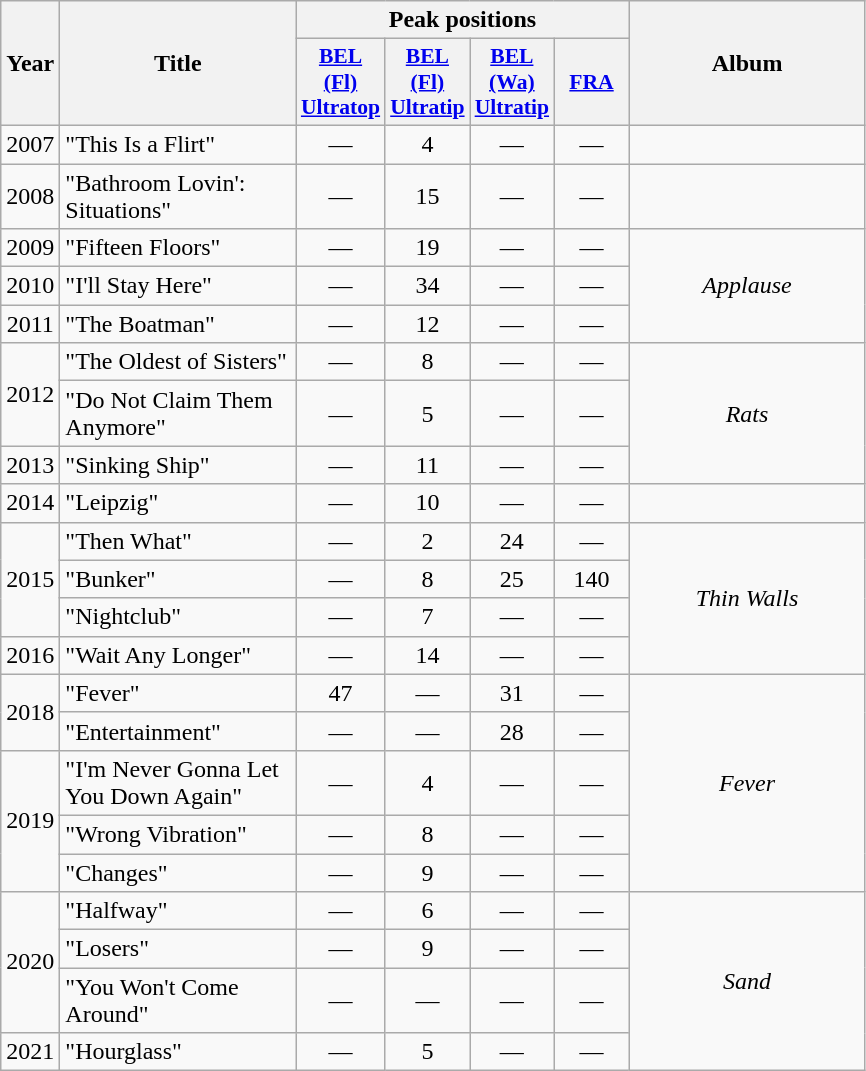<table class="wikitable sortable mw-collapsible">
<tr>
<th align="center" rowspan="2" width="10">Year</th>
<th align="center" rowspan="2" width="150">Title</th>
<th align="center" colspan="4" width="20">Peak positions</th>
<th align="center" rowspan="2" width="150">Album</th>
</tr>
<tr>
<th scope="col" style="width:3em;font-size:90%;"><a href='#'>BEL<br>(Fl)<br>Ultratop</a><br></th>
<th scope="col" style="width:3em;font-size:90%;"><a href='#'>BEL<br>(Fl)<br>Ultratip</a><br></th>
<th scope="col" style="width:3em;font-size:90%;"><a href='#'>BEL<br>(Wa)<br>Ultratip</a><br></th>
<th scope="col" style="width:3em;font-size:90%;"><a href='#'>FRA</a><br></th>
</tr>
<tr>
<td style="text-align:center;">2007</td>
<td>"This Is a Flirt"</td>
<td style="text-align:center;">—</td>
<td style="text-align:center;">4</td>
<td style="text-align:center;">—</td>
<td style="text-align:center;">—</td>
<td style="text-align:center;"></td>
</tr>
<tr>
<td style="text-align:center;">2008</td>
<td>"Bathroom Lovin': Situations"</td>
<td style="text-align:center;">—</td>
<td style="text-align:center;">15</td>
<td style="text-align:center;">—</td>
<td style="text-align:center;">—</td>
<td style="text-align:center;"></td>
</tr>
<tr>
<td style="text-align:center;">2009</td>
<td>"Fifteen Floors"</td>
<td style="text-align:center;">—</td>
<td style="text-align:center;">19</td>
<td style="text-align:center;">—</td>
<td style="text-align:center;">—</td>
<td style="text-align:center;" rowspan=3><em>Applause</em></td>
</tr>
<tr>
<td style="text-align:center;">2010</td>
<td>"I'll Stay Here"</td>
<td style="text-align:center;">—</td>
<td style="text-align:center;">34</td>
<td style="text-align:center;">—</td>
<td style="text-align:center;">—</td>
</tr>
<tr>
<td style="text-align:center;">2011</td>
<td>"The Boatman"</td>
<td style="text-align:center;">—</td>
<td style="text-align:center;">12</td>
<td style="text-align:center;">—</td>
<td style="text-align:center;">—</td>
</tr>
<tr>
<td style="text-align:center;" rowspan=2>2012</td>
<td>"The Oldest of Sisters"</td>
<td style="text-align:center;">—</td>
<td style="text-align:center;">8</td>
<td style="text-align:center;">—</td>
<td style="text-align:center;">—</td>
<td style="text-align:center;" rowspan=3><em>Rats</em></td>
</tr>
<tr>
<td>"Do Not Claim Them Anymore"</td>
<td style="text-align:center;">—</td>
<td style="text-align:center;">5</td>
<td style="text-align:center;">—</td>
<td style="text-align:center;">—</td>
</tr>
<tr>
<td style="text-align:center;">2013</td>
<td>"Sinking Ship"</td>
<td style="text-align:center;">—</td>
<td style="text-align:center;">11</td>
<td style="text-align:center;">—</td>
<td style="text-align:center;">—</td>
</tr>
<tr>
<td style="text-align:center;">2014</td>
<td>"Leipzig"</td>
<td style="text-align:center;">—</td>
<td style="text-align:center;">10</td>
<td style="text-align:center;">—</td>
<td style="text-align:center;">—</td>
<td style="text-align:center;"></td>
</tr>
<tr>
<td style="text-align:center;" rowspan=3>2015</td>
<td>"Then What"</td>
<td style="text-align:center;">—</td>
<td style="text-align:center;">2</td>
<td style="text-align:center;">24</td>
<td style="text-align:center;">—</td>
<td style="text-align:center;" rowspan=4><em>Thin Walls</em></td>
</tr>
<tr>
<td>"Bunker"</td>
<td style="text-align:center;">—</td>
<td style="text-align:center;">8</td>
<td style="text-align:center;">25</td>
<td style="text-align:center;">140</td>
</tr>
<tr>
<td>"Nightclub"</td>
<td style="text-align:center;">—</td>
<td style="text-align:center;">7</td>
<td style="text-align:center;">—</td>
<td style="text-align:center;">—</td>
</tr>
<tr>
<td style="text-align:center;">2016</td>
<td>"Wait Any Longer"</td>
<td style="text-align:center;">—</td>
<td style="text-align:center;">14</td>
<td style="text-align:center;">—</td>
<td style="text-align:center;">—</td>
</tr>
<tr>
<td style="text-align:center;" rowspan=2>2018</td>
<td>"Fever"</td>
<td style="text-align:center;">47</td>
<td style="text-align:center;">—</td>
<td style="text-align:center;">31</td>
<td style="text-align:center;">—</td>
<td style="text-align:center;" rowspan=5><em>Fever</em></td>
</tr>
<tr>
<td>"Entertainment"</td>
<td style="text-align:center;">—</td>
<td style="text-align:center;">—</td>
<td style="text-align:center;">28</td>
<td style="text-align:center;">—</td>
</tr>
<tr>
<td style="text-align:center;" rowspan=3>2019</td>
<td>"I'm Never Gonna Let You Down Again"</td>
<td style="text-align:center;">—</td>
<td style="text-align:center;">4</td>
<td style="text-align:center;">—</td>
<td style="text-align:center;">—</td>
</tr>
<tr>
<td>"Wrong Vibration"</td>
<td style="text-align:center;">—</td>
<td style="text-align:center;">8</td>
<td style="text-align:center;">—</td>
<td style="text-align:center;">—</td>
</tr>
<tr>
<td>"Changes"</td>
<td style="text-align:center;">—</td>
<td style="text-align:center;">9</td>
<td style="text-align:center;">—</td>
<td style="text-align:center;">—</td>
</tr>
<tr>
<td rowspan="3" style="text-align:center;">2020</td>
<td>"Halfway"</td>
<td style="text-align:center;">—</td>
<td style="text-align:center;">6</td>
<td style="text-align:center;">—</td>
<td style="text-align:center;">—</td>
<td style="text-align:center;" rowspan=4><em>Sand</em></td>
</tr>
<tr>
<td>"Losers"<br></td>
<td style="text-align:center;">—</td>
<td style="text-align:center;">9</td>
<td style="text-align:center;">—</td>
<td style="text-align:center;">—</td>
</tr>
<tr>
<td>"You Won't Come Around"</td>
<td style="text-align:center;">—</td>
<td style="text-align:center;">—</td>
<td style="text-align:center;">—</td>
<td style="text-align:center;">—</td>
</tr>
<tr>
<td style="text-align:center;">2021</td>
<td>"Hourglass"</td>
<td style="text-align:center;">—</td>
<td style="text-align:center;">5</td>
<td style="text-align:center;">—</td>
<td style="text-align:center;">—</td>
</tr>
</table>
